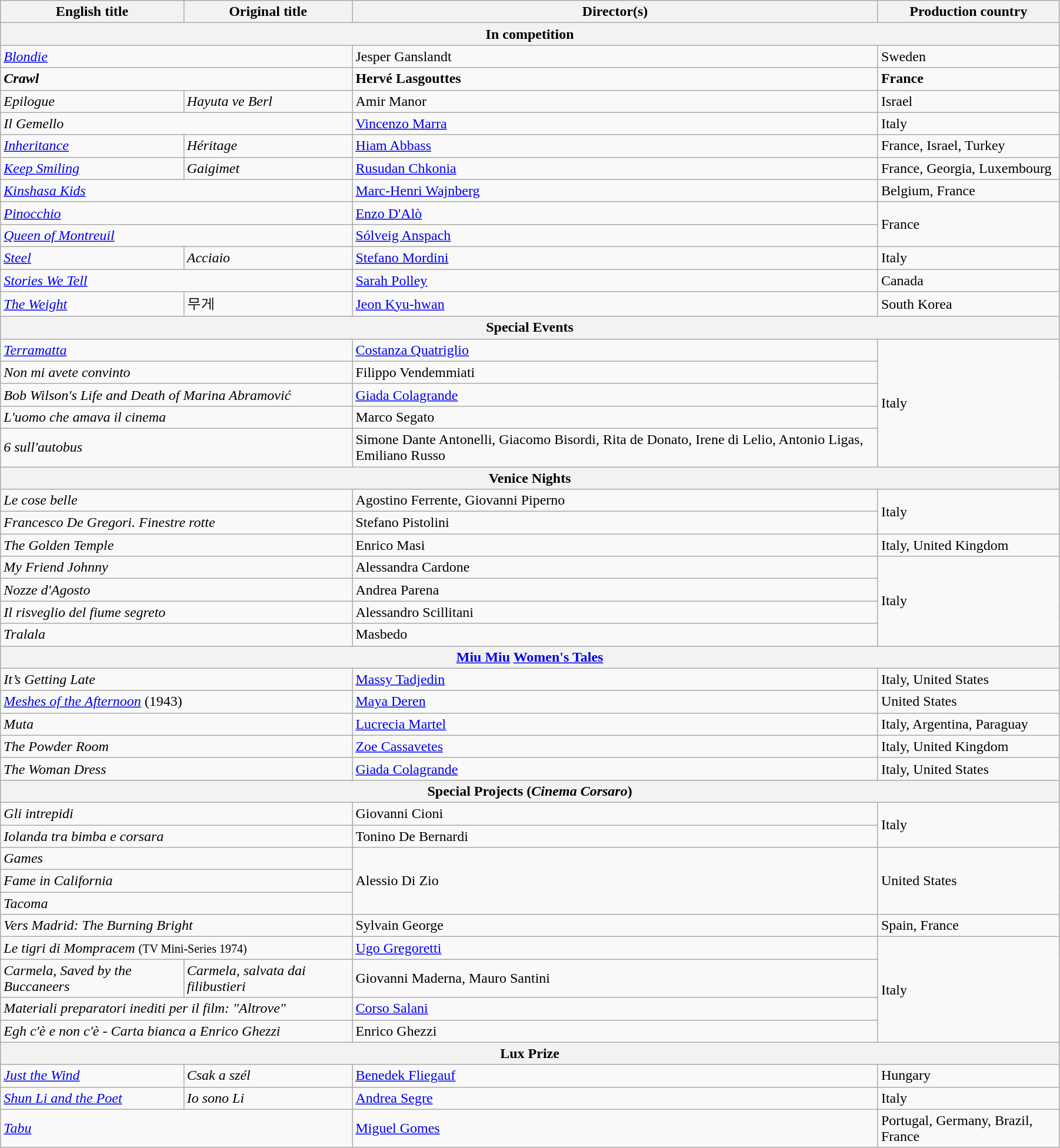<table class="wikitable" style="width:95%; margin-bottom:0px">
<tr>
<th>English title</th>
<th>Original title</th>
<th>Director(s)</th>
<th>Production country</th>
</tr>
<tr>
<th colspan="4">In competition</th>
</tr>
<tr>
<td colspan=2><em><a href='#'>Blondie</a></em></td>
<td data-sort-value="Ganslandt">Jesper Ganslandt</td>
<td>Sweden</td>
</tr>
<tr>
<td colspan=2><strong><em>Crawl</em></strong></td>
<td data-sort-value="Lasgouttes"><strong>Hervé Lasgouttes</strong></td>
<td><strong>France</strong></td>
</tr>
<tr>
<td><em>Epilogue</em></td>
<td><em>Hayuta ve Berl</em></td>
<td data-sort-value="Manor">Amir Manor</td>
<td>Israel</td>
</tr>
<tr>
<td colspan="2"><em>Il Gemello</em></td>
<td><a href='#'>Vincenzo Marra</a></td>
<td>Italy</td>
</tr>
<tr>
<td data-sort-value="Inheritance"><em><a href='#'>Inheritance</a></em></td>
<td><em>Héritage</em></td>
<td data-sort-value="Abbass"><a href='#'>Hiam Abbass</a></td>
<td>France, Israel, Turkey</td>
</tr>
<tr>
<td><em><a href='#'>Keep Smiling</a></em></td>
<td><em>Gaigimet</em></td>
<td data-sort-value=Chkonia""><a href='#'>Rusudan Chkonia</a></td>
<td>France, Georgia, Luxembourg</td>
</tr>
<tr>
<td colspan=2><em><a href='#'>Kinshasa Kids</a></em></td>
<td data-sort-value="Wajnberg"><a href='#'>Marc-Henri Wajnberg</a></td>
<td>Belgium, France</td>
</tr>
<tr>
<td colspan=2><em><a href='#'>Pinocchio</a></em></td>
<td data-sort-value="D Alò"><a href='#'>Enzo D'Alò</a></td>
<td rowspan="2">France</td>
</tr>
<tr>
<td colspan=2><em><a href='#'>Queen of Montreuil</a></em></td>
<td data-sort-value="Anspach"><a href='#'>Sólveig Anspach</a></td>
</tr>
<tr>
<td><em><a href='#'>Steel</a></em></td>
<td><em>Acciaio</em></td>
<td data-sort-value="Mordini"><a href='#'>Stefano Mordini</a></td>
<td>Italy</td>
</tr>
<tr>
<td colspan=2><em><a href='#'>Stories We Tell</a></em></td>
<td data-sort-value="Polley"><a href='#'>Sarah Polley</a></td>
<td>Canada</td>
</tr>
<tr>
<td data-sort-value="Weight"><em><a href='#'>The Weight</a></em></td>
<td>무게</td>
<td data-sort-value="Kyu-hwan"><a href='#'>Jeon Kyu-hwan</a></td>
<td>South Korea</td>
</tr>
<tr>
<th colspan="4">Special Events</th>
</tr>
<tr>
<td colspan="2"><em><a href='#'>Terramatta</a></em></td>
<td><a href='#'>Costanza Quatriglio</a></td>
<td rowspan="5">Italy</td>
</tr>
<tr>
<td colspan="2"><em>Non mi avete convinto</em></td>
<td>Filippo Vendemmiati</td>
</tr>
<tr>
<td colspan="2"><em>Bob Wilson's Life and Death of Marina Abramović</em></td>
<td><a href='#'>Giada Colagrande</a></td>
</tr>
<tr>
<td colspan="2"><em>L'uomo che amava il cinema</em></td>
<td>Marco Segato</td>
</tr>
<tr>
<td colspan="2"><em>6 sull'autobus</em></td>
<td>Simone Dante Antonelli, Giacomo Bisordi, Rita de Donato, Irene di Lelio, Antonio Ligas, Emiliano Russo</td>
</tr>
<tr>
<th colspan="4">Venice Nights</th>
</tr>
<tr>
<td colspan="2"><em>Le cose belle</em></td>
<td>Agostino Ferrente, Giovanni Piperno</td>
<td rowspan="2">Italy</td>
</tr>
<tr>
<td colspan="2"><em>Francesco De Gregori. Finestre rotte</em></td>
<td>Stefano Pistolini</td>
</tr>
<tr>
<td colspan="2"><em>The Golden Temple</em></td>
<td>Enrico Masi</td>
<td>Italy, United Kingdom</td>
</tr>
<tr>
<td colspan="2"><em>My Friend Johnny</em></td>
<td>Alessandra Cardone</td>
<td rowspan="4">Italy</td>
</tr>
<tr>
<td colspan="2"><em>Nozze d'Agosto</em></td>
<td>Andrea Parena</td>
</tr>
<tr>
<td colspan="2"><em>Il risveglio del fiume segreto</em></td>
<td>Alessandro Scillitani</td>
</tr>
<tr>
<td colspan="2"><em>Tralala</em></td>
<td>Masbedo</td>
</tr>
<tr>
<th colspan="4"><a href='#'>Miu Miu</a> <a href='#'>Women's Tales</a></th>
</tr>
<tr>
<td colspan="2"><em>It’s Getting Late</em></td>
<td><a href='#'>Massy Tadjedin</a></td>
<td>Italy, United States</td>
</tr>
<tr>
<td colspan="2"><em><a href='#'>Meshes of the Afternoon</a></em> (1943)</td>
<td><a href='#'>Maya Deren</a></td>
<td>United States</td>
</tr>
<tr>
<td colspan="2"><em>Muta</em></td>
<td><a href='#'>Lucrecia Martel</a></td>
<td>Italy, Argentina, Paraguay</td>
</tr>
<tr>
<td colspan="2"><em>The Powder Room</em></td>
<td><a href='#'>Zoe Cassavetes</a></td>
<td>Italy, United Kingdom</td>
</tr>
<tr>
<td colspan="2"><em>The Woman Dress</em></td>
<td><a href='#'>Giada Colagrande</a></td>
<td>Italy, United States</td>
</tr>
<tr>
<th colspan="4">Special Projects (<em>Cinema Corsaro</em>)</th>
</tr>
<tr>
<td colspan="2"><em>Gli intrepidi</em></td>
<td>Giovanni Cioni</td>
<td rowspan="2">Italy</td>
</tr>
<tr>
<td colspan="2"><em>Iolanda tra bimba e corsara</em></td>
<td>Tonino De Bernardi</td>
</tr>
<tr>
<td colspan="2"><em>Games</em></td>
<td rowspan="3">Alessio Di Zio</td>
<td rowspan="3">United States</td>
</tr>
<tr>
<td colspan="2"><em>Fame in California</em></td>
</tr>
<tr>
<td colspan="2"><em>Tacoma</em></td>
</tr>
<tr>
<td colspan="2"><em>Vers Madrid: The Burning Bright</em></td>
<td>Sylvain George</td>
<td>Spain, France</td>
</tr>
<tr>
<td colspan="2"><em>Le tigri di Mompracem</em> <small>(TV Mini-Series 1974)</small></td>
<td><a href='#'>Ugo Gregoretti</a></td>
<td rowspan="4">Italy</td>
</tr>
<tr>
<td><em>Carmela, Saved by the Buccaneers</em></td>
<td><em>Carmela, salvata dai filibustieri</em></td>
<td>Giovanni Maderna, Mauro Santini</td>
</tr>
<tr>
<td colspan="2"><em>Materiali preparatori inediti per il film: "Altrove"</em></td>
<td><a href='#'>Corso Salani</a></td>
</tr>
<tr>
<td colspan="2"><em>Egh c'è e non c'è - Carta bianca a Enrico Ghezzi</em></td>
<td>Enrico Ghezzi</td>
</tr>
<tr>
<th colspan="4">Lux Prize</th>
</tr>
<tr>
<td><em><a href='#'>Just the Wind</a></em></td>
<td><em>Csak a szél</em></td>
<td><a href='#'>Benedek Fliegauf</a></td>
<td>Hungary</td>
</tr>
<tr>
<td><em><a href='#'>Shun Li and the Poet</a></em></td>
<td><em>Io sono Li</em></td>
<td><a href='#'>Andrea Segre</a></td>
<td>Italy</td>
</tr>
<tr>
<td colspan="2"><em><a href='#'>Tabu</a></em></td>
<td><a href='#'>Miguel Gomes</a></td>
<td>Portugal, Germany, Brazil, France</td>
</tr>
</table>
